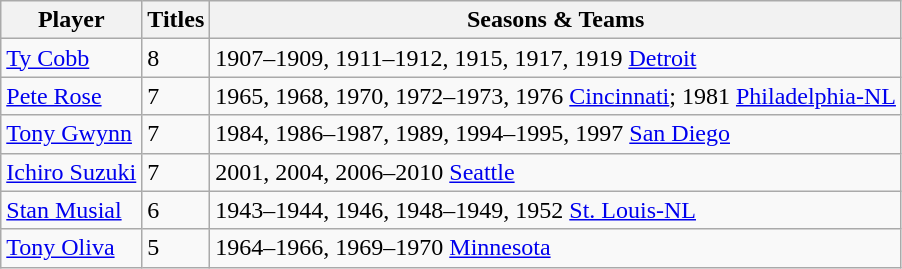<table class="wikitable sortable">
<tr>
<th>Player</th>
<th>Titles</th>
<th>Seasons & Teams</th>
</tr>
<tr>
<td><a href='#'>Ty Cobb</a></td>
<td>8</td>
<td>1907–1909, 1911–1912, 1915, 1917, 1919 <a href='#'>Detroit</a></td>
</tr>
<tr>
<td><a href='#'>Pete Rose</a></td>
<td>7</td>
<td>1965, 1968, 1970, 1972–1973, 1976 <a href='#'>Cincinnati</a>; 1981 <a href='#'>Philadelphia-NL</a></td>
</tr>
<tr>
<td><a href='#'>Tony Gwynn</a></td>
<td>7</td>
<td>1984, 1986–1987, 1989, 1994–1995, 1997 <a href='#'>San Diego</a></td>
</tr>
<tr>
<td><a href='#'>Ichiro Suzuki</a></td>
<td>7</td>
<td>2001, 2004, 2006–2010 <a href='#'>Seattle</a></td>
</tr>
<tr>
<td><a href='#'>Stan Musial</a></td>
<td>6</td>
<td>1943–1944, 1946, 1948–1949, 1952 <a href='#'>St. Louis-NL</a></td>
</tr>
<tr>
<td><a href='#'>Tony Oliva</a></td>
<td>5</td>
<td>1964–1966, 1969–1970 <a href='#'>Minnesota</a></td>
</tr>
</table>
